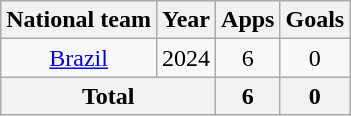<table class="wikitable" style="text-align:center">
<tr>
<th>National team</th>
<th>Year</th>
<th>Apps</th>
<th>Goals</th>
</tr>
<tr>
<td><a href='#'>Brazil</a></td>
<td>2024</td>
<td>6</td>
<td>0</td>
</tr>
<tr>
<th colspan="2">Total</th>
<th>6</th>
<th>0</th>
</tr>
</table>
